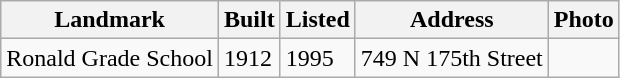<table class="wikitable">
<tr>
<th>Landmark</th>
<th>Built</th>
<th>Listed</th>
<th>Address</th>
<th>Photo</th>
</tr>
<tr>
<td>Ronald Grade School</td>
<td>1912</td>
<td>1995</td>
<td>749 N 175th Street</td>
<td></td>
</tr>
</table>
